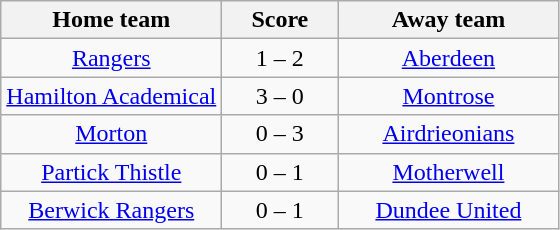<table class="wikitable" style="text-align: center">
<tr>
<th width=140>Home team</th>
<th width=70>Score</th>
<th width=140>Away team</th>
</tr>
<tr>
<td><a href='#'>Rangers</a></td>
<td>1 – 2</td>
<td><a href='#'>Aberdeen</a></td>
</tr>
<tr>
<td><a href='#'>Hamilton Academical</a></td>
<td>3 – 0</td>
<td><a href='#'>Montrose</a></td>
</tr>
<tr>
<td><a href='#'>Morton</a></td>
<td>0 – 3</td>
<td><a href='#'>Airdrieonians</a></td>
</tr>
<tr>
<td><a href='#'>Partick Thistle</a></td>
<td>0 – 1</td>
<td><a href='#'>Motherwell</a></td>
</tr>
<tr>
<td><a href='#'>Berwick Rangers</a></td>
<td>0 – 1</td>
<td><a href='#'>Dundee United</a></td>
</tr>
</table>
